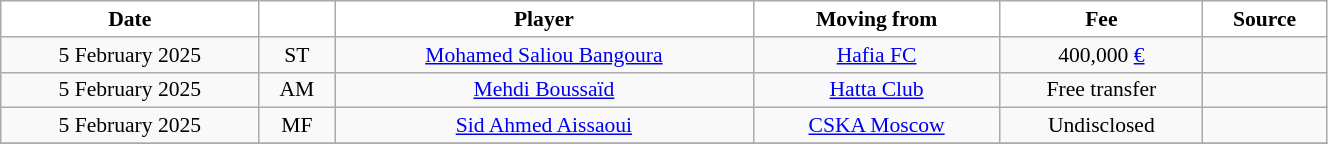<table class="wikitable sortable" style="width:70%; text-align:center; font-size:90%; text-align:centre;">
<tr>
<th style="background:white; color:black; text-align:center;">Date</th>
<th style="background:white; color:black; text-align:center;"></th>
<th style="background:white; color:black; text-align:center;">Player</th>
<th style="background:white; color:black; text-align:center;">Moving from</th>
<th style="background:white; color:black; text-align:center;">Fee</th>
<th style="background:white; color:black; text-align:center;">Source</th>
</tr>
<tr>
<td>5 February 2025</td>
<td>ST</td>
<td> <a href='#'>Mohamed Saliou Bangoura</a></td>
<td> <a href='#'>Hafia FC</a></td>
<td>400,000 <a href='#'>€</a></td>
<td></td>
</tr>
<tr>
<td>5 February 2025</td>
<td>AM</td>
<td> <a href='#'>Mehdi Boussaïd</a></td>
<td> <a href='#'>Hatta Club</a></td>
<td>Free transfer</td>
<td></td>
</tr>
<tr>
<td>5 February 2025</td>
<td>MF</td>
<td> <a href='#'>Sid Ahmed Aissaoui</a></td>
<td> <a href='#'>CSKA Moscow</a></td>
<td>Undisclosed</td>
<td></td>
</tr>
<tr>
</tr>
</table>
